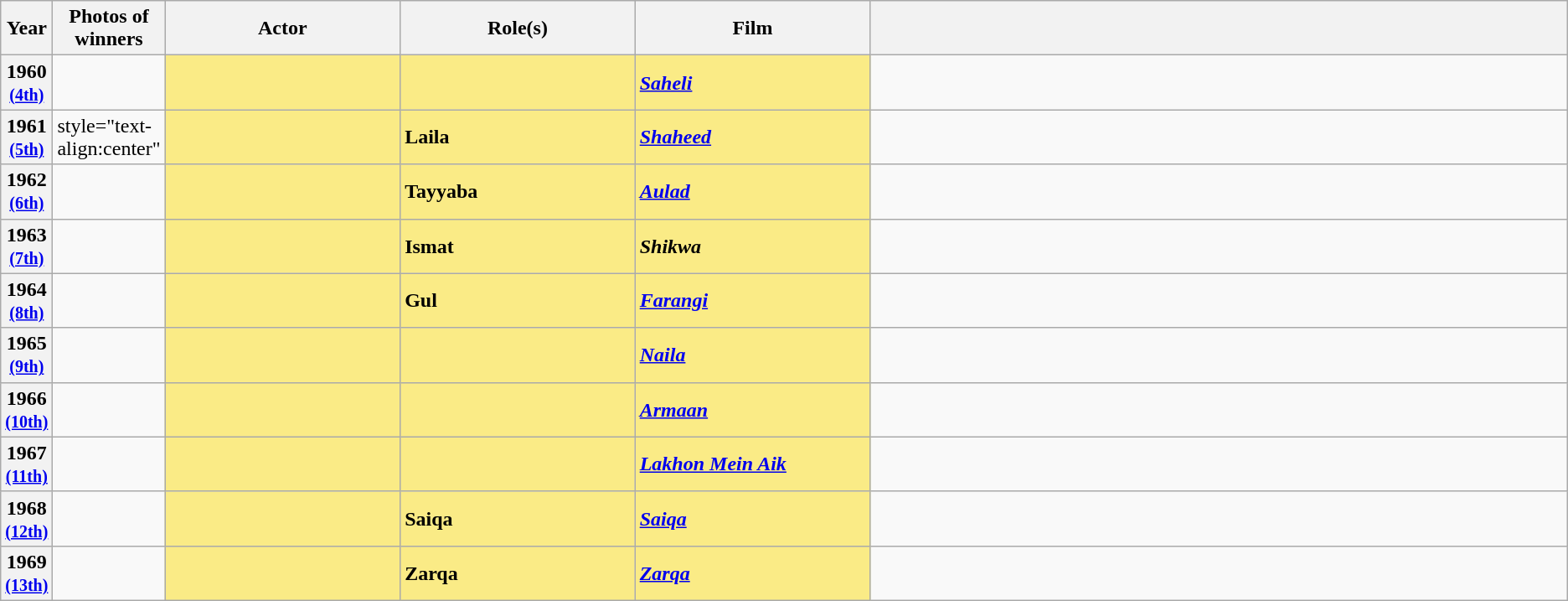<table class="wikitable sortable" style="text-align:left;">
<tr>
<th scope="col" style="width:3%; text-align:center;">Year</th>
<th scope="col" style="width:3%;text-align:center;">Photos of winners</th>
<th scope="col" style="width:15%;text-align:center;">Actor</th>
<th scope="col" style="width:15%;text-align:center;">Role(s)</th>
<th scope="col" style="width:15%;text-align:center;">Film</th>
<th scope="col" class="unsortable"></th>
</tr>
<tr>
<th style="text-align:center">1960 <br><small><a href='#'>(4th)</a> </small></th>
<td style="text-align:center"></td>
<td style="background:#FAEB86;"><strong></strong> </td>
<td style="background:#FAEB86;"><strong></strong></td>
<td style="background:#FAEB86;"><strong><em><a href='#'>Saheli</a></em></strong></td>
<td></td>
</tr>
<tr>
<th style="text-align:center">1961 <br><small><a href='#'>(5th)</a></small></th>
<td>style="text-align:center" </td>
<td style="background:#FAEB86;"><strong></strong> </td>
<td style="background:#FAEB86;"><strong>Laila</strong></td>
<td style="background:#FAEB86;"><strong><em><a href='#'>Shaheed</a></em></strong></td>
<td></td>
</tr>
<tr>
<th style="text-align:center">1962 <br><small><a href='#'>(6th)</a> </small></th>
<td style="text-align:center"></td>
<td style="background:#FAEB86;"><strong></strong> </td>
<td style="background:#FAEB86;"><strong>Tayyaba</strong></td>
<td style="background:#FAEB86;"><strong><em><a href='#'>Aulad</a></em></strong></td>
<td></td>
</tr>
<tr>
<th style="text-align:center">1963 <br><small><a href='#'>(7th)</a> </small></th>
<td style="text-align:center"></td>
<td style="background:#FAEB86;"><strong></strong> </td>
<td style="background:#FAEB86;"><strong>Ismat</strong></td>
<td style="background:#FAEB86;"><strong><em>Shikwa</em></strong></td>
<td></td>
</tr>
<tr>
<th style="text-align:center">1964 <br><small><a href='#'>(8th)</a> </small></th>
<td style="text-align:center"></td>
<td style="background:#FAEB86;"><strong></strong> </td>
<td style="background:#FAEB86;"><strong>Gul</strong></td>
<td style="background:#FAEB86;"><strong><em><a href='#'>Farangi</a></em></strong></td>
<td></td>
</tr>
<tr>
<th style="text-align:center">1965 <br><small><a href='#'>(9th)</a> </small></th>
<td style="text-align:center"></td>
<td style="background:#FAEB86;"><strong></strong> </td>
<td style="background:#FAEB86;"><strong></strong></td>
<td style="background:#FAEB86;"><strong><em><a href='#'>Naila</a></em></strong></td>
<td></td>
</tr>
<tr>
<th style="text-align:center">1966 <br><small><a href='#'>(10th)</a> </small></th>
<td style="text-align:center"></td>
<td style="background:#FAEB86;"><strong></strong> </td>
<td style="background:#FAEB86;"><strong></strong></td>
<td style="background:#FAEB86;"><strong><em><a href='#'>Armaan</a></em></strong></td>
<td></td>
</tr>
<tr>
<th style="text-align:center">1967 <br><small><a href='#'>(11th)</a> </small></th>
<td style="text-align:center"></td>
<td style="background:#FAEB86;"><strong></strong> </td>
<td style="background:#FAEB86;"><strong></strong></td>
<td style="background:#FAEB86;"><strong><em><a href='#'>Lakhon Mein Aik</a></em></strong></td>
<td></td>
</tr>
<tr>
<th style="text-align:center">1968 <br><small><a href='#'>(12th)</a> </small></th>
<td style="text-align:center"></td>
<td style="background:#FAEB86;"><strong></strong> </td>
<td style="background:#FAEB86;"><strong>Saiqa</strong></td>
<td style="background:#FAEB86;"><strong><em><a href='#'>Saiqa</a></em></strong></td>
<td></td>
</tr>
<tr>
<th style="text-align:center">1969 <br><small><a href='#'>(13th)</a> </small></th>
<td style="text-align:center"></td>
<td style="background:#FAEB86;"><strong></strong> </td>
<td style="background:#FAEB86;"><strong>Zarqa</strong></td>
<td style="background:#FAEB86;"><strong><em><a href='#'>Zarqa</a></em></strong></td>
<td></td>
</tr>
</table>
